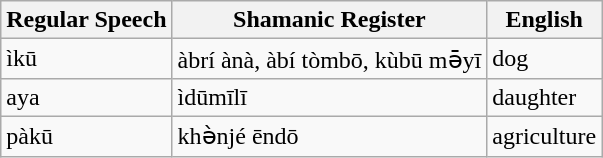<table class="wikitable">
<tr>
<th>Regular Speech</th>
<th>Shamanic Register</th>
<th>English</th>
</tr>
<tr>
<td>ìkū</td>
<td>àbrí ànà, àbí tòmbō, kùbū mə̄yī</td>
<td>dog</td>
</tr>
<tr>
<td>aya</td>
<td>ìdūmīlī</td>
<td>daughter</td>
</tr>
<tr>
<td>pàkū</td>
<td>khə̀njé ēndō</td>
<td>agriculture</td>
</tr>
</table>
